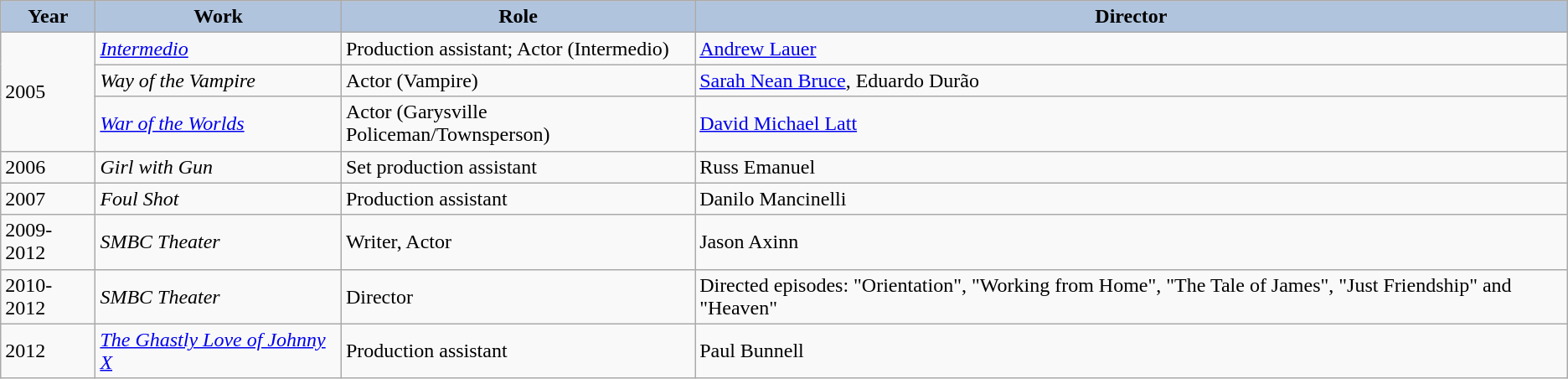<table class="wikitable">
<tr>
<th style="background:#B0C4DE;">Year</th>
<th style="background:#B0C4DE;">Work</th>
<th style="background:#B0C4DE;">Role</th>
<th style="background:#B0C4DE;">Director</th>
</tr>
<tr>
<td rowspan=3>2005</td>
<td><em><a href='#'>Intermedio</a></em></td>
<td>Production assistant; Actor (Intermedio)</td>
<td><a href='#'>Andrew Lauer</a></td>
</tr>
<tr>
<td><em>Way of the Vampire</em></td>
<td>Actor (Vampire)</td>
<td><a href='#'>Sarah Nean Bruce</a>, Eduardo Durão</td>
</tr>
<tr>
<td><em><a href='#'>War of the Worlds</a></em></td>
<td>Actor (Garysville Policeman/Townsperson)</td>
<td><a href='#'>David Michael Latt</a></td>
</tr>
<tr>
<td>2006</td>
<td><em>Girl with Gun</em></td>
<td>Set production assistant</td>
<td>Russ Emanuel</td>
</tr>
<tr>
<td>2007</td>
<td><em>Foul Shot</em></td>
<td>Production assistant</td>
<td>Danilo Mancinelli</td>
</tr>
<tr>
<td>2009-2012</td>
<td><em>SMBC Theater</em></td>
<td>Writer, Actor</td>
<td>Jason Axinn</td>
</tr>
<tr>
<td>2010-2012</td>
<td><em>SMBC Theater</em></td>
<td>Director</td>
<td>Directed episodes: "Orientation", "Working from Home", "The Tale of James", "Just Friendship" and "Heaven"</td>
</tr>
<tr>
<td>2012</td>
<td><em><a href='#'>The Ghastly Love of Johnny X</a></em></td>
<td>Production assistant</td>
<td>Paul Bunnell</td>
</tr>
</table>
